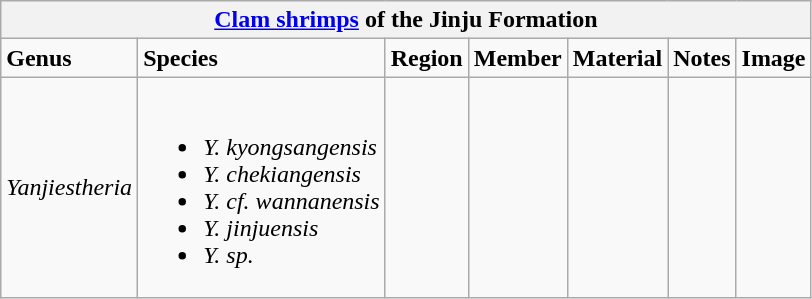<table class="wikitable">
<tr>
<th colspan="7"><a href='#'>Clam shrimps</a> of the Jinju Formation</th>
</tr>
<tr>
<td><strong>Genus</strong></td>
<td><strong>Species</strong></td>
<td><strong>Region</strong></td>
<td><strong>Member</strong></td>
<td><strong>Material</strong></td>
<td><strong>Notes</strong></td>
<td><strong>Image</strong></td>
</tr>
<tr>
<td><em>Yanjiestheria</em></td>
<td><br><ul><li><em>Y. kyongsangensis</em></li><li><em>Y. chekiangensis</em></li><li><em>Y. cf. wannanensis</em></li><li><em>Y. jinjuensis</em></li><li><em>Y. sp.</em></li></ul></td>
<td></td>
<td></td>
<td></td>
<td></td>
<td></td>
</tr>
</table>
